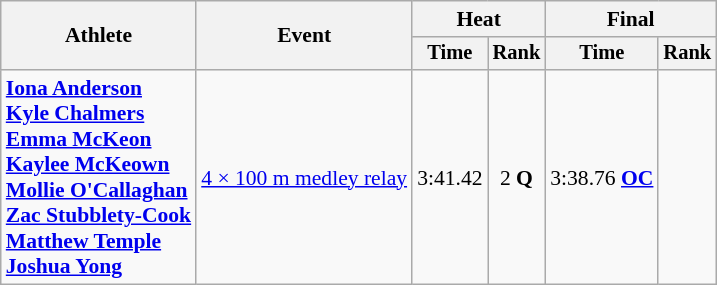<table class=wikitable style=font-size:90%>
<tr>
<th rowspan=2>Athlete</th>
<th rowspan=2>Event</th>
<th colspan=2>Heat</th>
<th colspan=2>Final</th>
</tr>
<tr style=font-size:95%>
<th>Time</th>
<th>Rank</th>
<th>Time</th>
<th>Rank</th>
</tr>
<tr align=center>
<td align=left><strong><a href='#'>Iona Anderson</a></strong><br><strong><a href='#'>Kyle Chalmers</a></strong><br><strong><a href='#'>Emma McKeon</a></strong><br><strong><a href='#'>Kaylee McKeown</a><br><a href='#'>Mollie O'Callaghan</a><br><a href='#'>Zac Stubblety-Cook</a></strong><br><strong><a href='#'>Matthew Temple</a><br><a href='#'>Joshua Yong</a></strong></td>
<td align=left><a href='#'>4 × 100 m medley relay</a></td>
<td>3:41.42</td>
<td>2 <strong>Q</strong></td>
<td>3:38.76 <strong><a href='#'>OC</a></strong></td>
<td></td>
</tr>
</table>
